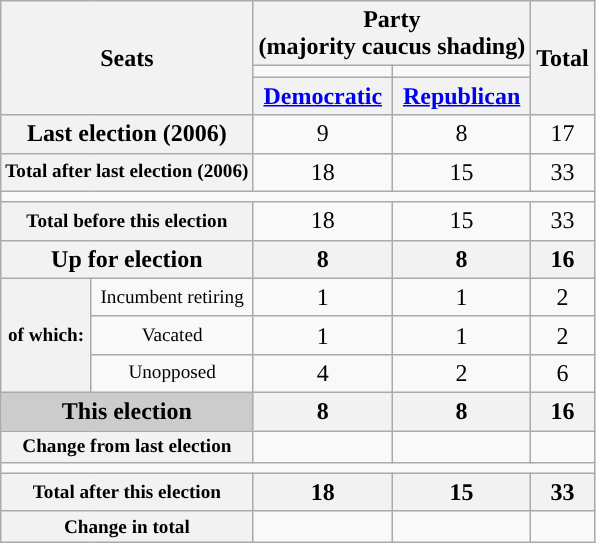<table class="wikitable" style="text-align:center">
<tr>
<th colspan="2" rowspan="3">Seats</th>
<th colspan="2">Party<div>(majority caucus shading)</div></th>
<th rowspan="3">Total</th>
</tr>
<tr style="height:5px">
<td style="background-color:"></td>
<td style="background-color:"></td>
</tr>
<tr>
<th><a href='#'>Democratic</a></th>
<th><a href='#'>Republican</a></th>
</tr>
<tr>
<th colspan="2" nowrap="">Last election (2006)</th>
<td>9</td>
<td>8</td>
<td>17</td>
</tr>
<tr>
<th colspan="2" nowrap="" style="font-size:80%">Total after last election (2006)</th>
<td>18</td>
<td>15</td>
<td>33</td>
</tr>
<tr>
<td colspan="5"></td>
</tr>
<tr>
<th colspan="2" nowrap="" style="font-size:80%">Total before this election</th>
<td>18</td>
<td>15</td>
<td>33</td>
</tr>
<tr>
<th colspan="2">Up for election</th>
<th>8</th>
<th>8</th>
<th>16</th>
</tr>
<tr>
<th rowspan="3" style="font-size:80%">of which:</th>
<td nowrap="" style="font-size:80%">Incumbent retiring</td>
<td>1</td>
<td>1</td>
<td>2</td>
</tr>
<tr>
<td nowrap="" style="font-size:80%">Vacated</td>
<td>1</td>
<td>1</td>
<td>2</td>
</tr>
<tr>
<td nowrap="" style="font-size:80%">Unopposed</td>
<td>4</td>
<td>2</td>
<td>6</td>
</tr>
<tr>
<th colspan="2" nowrap="" style="background:#ccc">This election</th>
<th>8</th>
<th>8</th>
<th>16</th>
</tr>
<tr>
<th colspan="2" nowrap="" style="font-size:80%">Change from last election</th>
<td></td>
<td></td>
<td></td>
</tr>
<tr>
<td colspan="5"></td>
</tr>
<tr>
<th colspan="2" nowrap="" style="font-size:80%">Total after this election</th>
<th>18</th>
<th>15</th>
<th>33</th>
</tr>
<tr>
<th colspan="2" nowrap="" style="font-size:80%">Change in total</th>
<td></td>
<td></td>
<td></td>
</tr>
</table>
